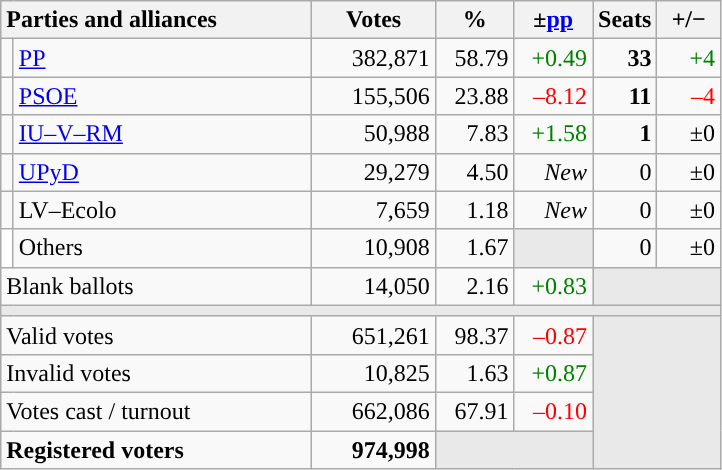<table class="wikitable" style="text-align:right;">
<tr>
<th style="text-align:left;" colspan="2" width="200">Parties and alliances</th>
<th width="75">Votes</th>
<th width="45">%</th>
<th width="45">±<a href='#'>pp</a></th>
<th width="35">Seats</th>
<th width="35">+/−</th>
</tr>
<tr>
<td width="1" style="color:inherit;background:"></td>
<td align="left"><a href='#'>PP</a></td>
<td>382,871</td>
<td>58.79</td>
<td style="color:green;">+0.49</td>
<td><strong>33</strong></td>
<td style="color:green;">+4</td>
</tr>
<tr>
<td style="color:inherit;background:"></td>
<td align="left"><a href='#'>PSOE</a></td>
<td>155,506</td>
<td>23.88</td>
<td style="color:red;">–8.12</td>
<td><strong>11</strong></td>
<td style="color:red;">–4</td>
</tr>
<tr>
<td style="color:inherit;background:"></td>
<td align="left"><a href='#'>IU–V–RM</a></td>
<td>50,988</td>
<td>7.83</td>
<td style="color:green;">+1.58</td>
<td><strong>1</strong></td>
<td>±0</td>
</tr>
<tr>
<td style="color:inherit;background:"></td>
<td align="left"><a href='#'>UPyD</a></td>
<td>29,279</td>
<td>4.50</td>
<td><em>New</em></td>
<td>0</td>
<td>±0</td>
</tr>
<tr>
<td style="color:inherit;background:"></td>
<td align="left">LV–Ecolo</td>
<td>7,659</td>
<td>1.18</td>
<td><em>New</em></td>
<td>0</td>
<td>±0</td>
</tr>
<tr>
<td bgcolor="white"></td>
<td align="left">Others</td>
<td>10,908</td>
<td>1.67</td>
<td bgcolor="#E9E9E9"></td>
<td>0</td>
<td>±0</td>
</tr>
<tr>
<td align="left" colspan="2">Blank ballots</td>
<td>14,050</td>
<td>2.16</td>
<td style="color:green;">+0.83</td>
<td bgcolor="#E9E9E9" colspan="2"></td>
</tr>
<tr>
<td colspan="7" bgcolor="#E9E9E9"></td>
</tr>
<tr>
<td align="left" colspan="2">Valid votes</td>
<td>651,261</td>
<td>98.37</td>
<td style="color:red;">–0.87</td>
<td bgcolor="#E9E9E9" colspan="2" rowspan="4"></td>
</tr>
<tr>
<td align="left" colspan="2">Invalid votes</td>
<td>10,825</td>
<td>1.63</td>
<td style="color:green;">+0.87</td>
</tr>
<tr>
<td align="left" colspan="2">Votes cast / turnout</td>
<td>662,086</td>
<td>67.91</td>
<td style="color:red;">–0.10</td>
</tr>
<tr style="font-weight:bold;">
<td align="left" colspan="2">Registered voters</td>
<td>974,998</td>
<td bgcolor="#E9E9E9" colspan="2"></td>
</tr>
</table>
